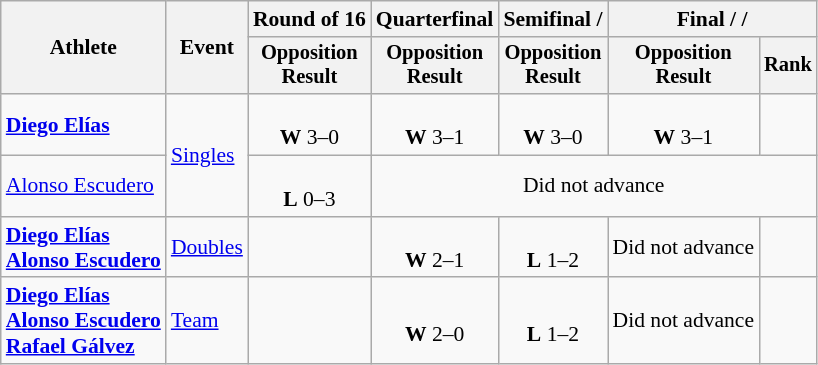<table class=wikitable style=font-size:90%;text-align:center>
<tr>
<th rowspan=2>Athlete</th>
<th rowspan=2>Event</th>
<th>Round of 16</th>
<th>Quarterfinal</th>
<th>Semifinal / </th>
<th colspan=2>Final /  / </th>
</tr>
<tr style=font-size:95%>
<th>Opposition<br>Result</th>
<th>Opposition<br>Result</th>
<th>Opposition<br>Result</th>
<th>Opposition<br>Result</th>
<th>Rank</th>
</tr>
<tr>
<td align=left><strong><a href='#'>Diego Elías</a></strong></td>
<td align=left rowspan=2><a href='#'>Singles</a></td>
<td><br><strong>W</strong> 3–0</td>
<td><br><strong>W</strong> 3–1</td>
<td><br><strong>W</strong> 3–0</td>
<td><br><strong>W</strong> 3–1</td>
<td></td>
</tr>
<tr>
<td align=left><a href='#'>Alonso Escudero</a></td>
<td><br><strong>L</strong> 0–3</td>
<td colspan=4>Did not advance</td>
</tr>
<tr>
<td align=left><strong><a href='#'>Diego Elías</a><br><a href='#'>Alonso Escudero</a></strong></td>
<td align=left><a href='#'>Doubles</a></td>
<td></td>
<td><br><strong>W</strong> 2–1</td>
<td><br><strong>L</strong> 1–2</td>
<td>Did not advance</td>
<td></td>
</tr>
<tr>
<td align=left><strong><a href='#'>Diego Elías</a><br><a href='#'>Alonso Escudero</a><br><a href='#'>Rafael Gálvez</a></strong></td>
<td align=left><a href='#'>Team</a></td>
<td></td>
<td><br><strong>W</strong> 2–0</td>
<td><br><strong>L</strong> 1–2</td>
<td>Did not advance</td>
<td></td>
</tr>
</table>
